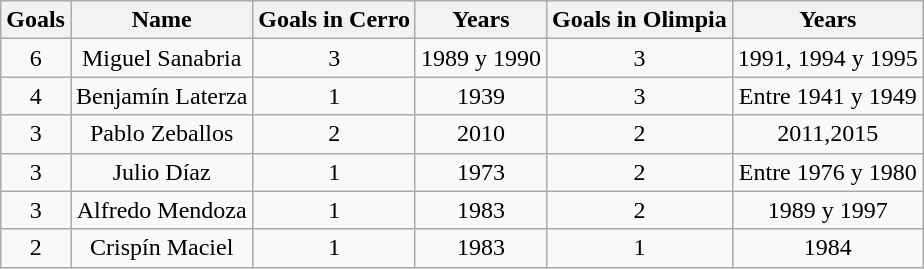<table class="wikitable sortable" style="text-align:center">
<tr>
<th>Goals</th>
<th>Name</th>
<th>Goals in Cerro</th>
<th>Years</th>
<th>Goals in Olimpia</th>
<th>Years</th>
</tr>
<tr>
<td>6</td>
<td>Miguel Sanabria</td>
<td>3</td>
<td>1989 y 1990</td>
<td>3</td>
<td>1991, 1994 y 1995</td>
</tr>
<tr>
<td>4</td>
<td>Benjamín Laterza</td>
<td>1</td>
<td>1939</td>
<td>3</td>
<td>Entre 1941 y 1949</td>
</tr>
<tr>
<td>3</td>
<td>Pablo Zeballos</td>
<td>2</td>
<td>2010</td>
<td>2</td>
<td>2011,2015</td>
</tr>
<tr>
<td>3</td>
<td>Julio Díaz</td>
<td>1</td>
<td>1973</td>
<td>2</td>
<td>Entre 1976 y 1980</td>
</tr>
<tr>
<td>3</td>
<td>Alfredo Mendoza</td>
<td>1</td>
<td>1983</td>
<td>2</td>
<td>1989 y 1997</td>
</tr>
<tr>
<td>2</td>
<td>Crispín Maciel</td>
<td>1</td>
<td>1983</td>
<td>1</td>
<td>1984</td>
</tr>
</table>
